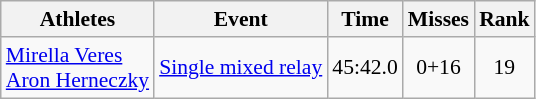<table class="wikitable" style="font-size:90%">
<tr>
<th>Athletes</th>
<th>Event</th>
<th>Time</th>
<th>Misses</th>
<th>Rank</th>
</tr>
<tr align=center>
<td align=left><a href='#'>Mirella Veres</a><br><a href='#'>Aron Herneczky</a></td>
<td align=left><a href='#'>Single mixed relay</a></td>
<td>45:42.0</td>
<td>0+16</td>
<td>19</td>
</tr>
</table>
